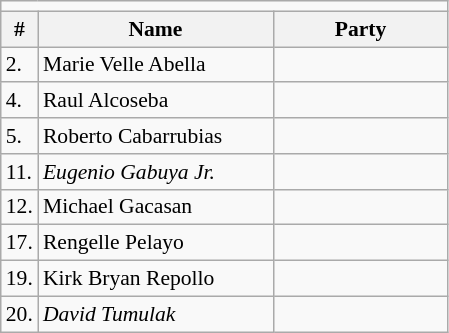<table class=wikitable style="font-size:90%">
<tr>
<td colspan=4 bgcolor=></td>
</tr>
<tr>
<th>#</th>
<th width=150px>Name</th>
<th colspan=2 width=110px>Party</th>
</tr>
<tr>
<td>2.</td>
<td>Marie Velle Abella</td>
<td></td>
</tr>
<tr>
<td>4.</td>
<td>Raul Alcoseba</td>
<td></td>
</tr>
<tr>
<td>5.</td>
<td>Roberto Cabarrubias</td>
<td></td>
</tr>
<tr>
<td>11.</td>
<td><em>Eugenio Gabuya Jr.</em></td>
<td></td>
</tr>
<tr>
<td>12.</td>
<td>Michael Gacasan</td>
<td></td>
</tr>
<tr>
<td>17.</td>
<td>Rengelle Pelayo</td>
<td></td>
</tr>
<tr>
<td>19.</td>
<td>Kirk Bryan Repollo</td>
<td></td>
</tr>
<tr>
<td>20.</td>
<td><em>David Tumulak</em></td>
<td></td>
</tr>
</table>
